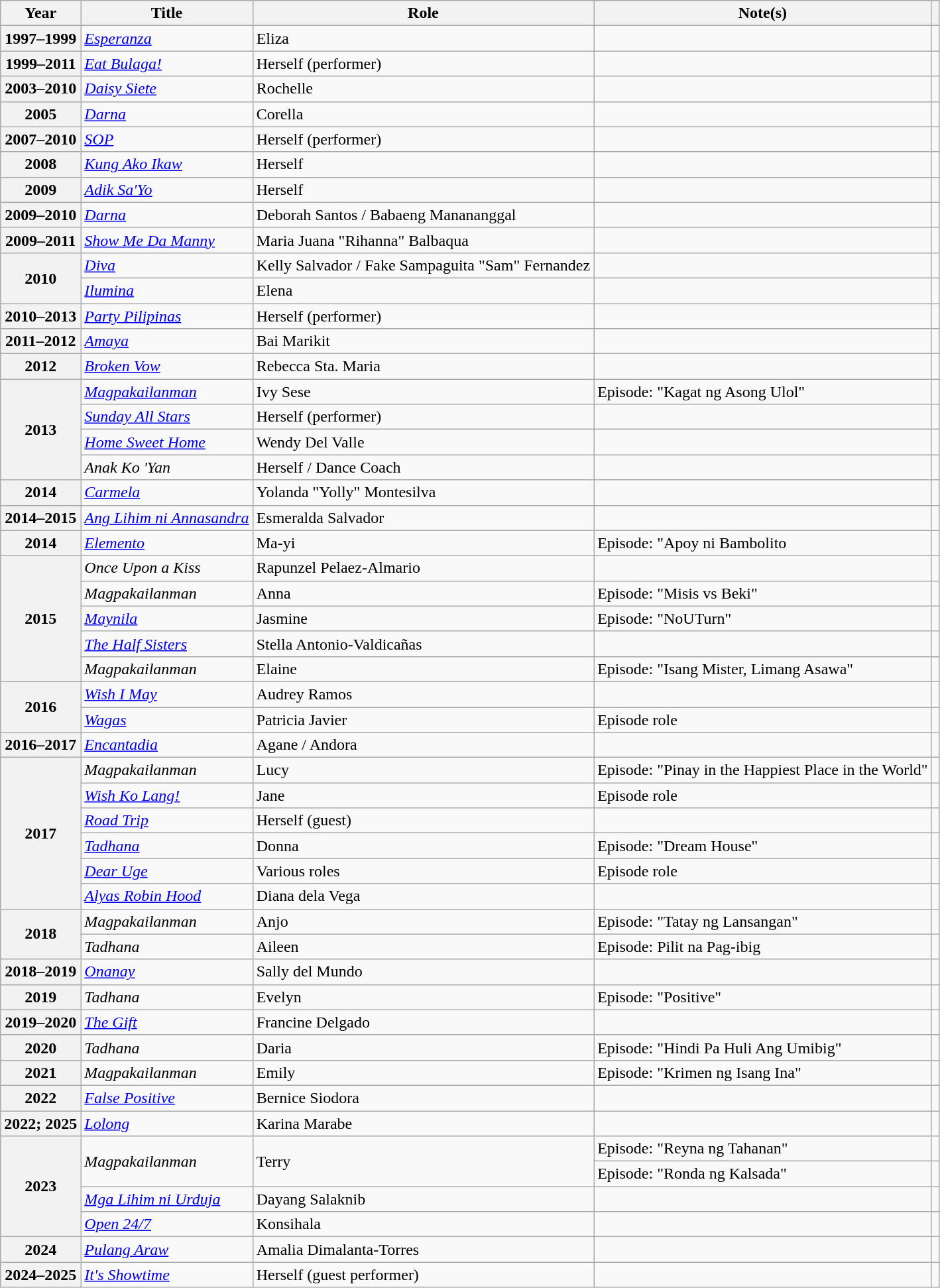<table class="wikitable sortable plainrowheaders">
<tr>
<th scope="col">Year</th>
<th scope="col">Title</th>
<th scope="col">Role</th>
<th scope="col" class="unsortable">Note(s)</th>
<th scope="col" class="unsortable"></th>
</tr>
<tr>
<th scope="row">1997–1999</th>
<td><em><a href='#'>Esperanza</a></em></td>
<td>Eliza</td>
<td></td>
<td></td>
</tr>
<tr>
<th scope="row">1999–2011</th>
<td><em><a href='#'>Eat Bulaga!</a></em></td>
<td>Herself (performer)</td>
<td></td>
<td></td>
</tr>
<tr>
<th scope="row">2003–2010</th>
<td><em><a href='#'>Daisy Siete</a></em></td>
<td>Rochelle</td>
<td></td>
<td></td>
</tr>
<tr>
<th scope="row">2005</th>
<td><em><a href='#'>Darna</a></em></td>
<td>Corella</td>
<td></td>
<td></td>
</tr>
<tr>
<th scope="row">2007–2010</th>
<td><em><a href='#'>SOP</a></em></td>
<td>Herself (performer)</td>
<td></td>
<td></td>
</tr>
<tr>
<th scope="row">2008</th>
<td><em><a href='#'>Kung Ako Ikaw</a></em></td>
<td>Herself</td>
<td></td>
<td></td>
</tr>
<tr>
<th scope="row">2009</th>
<td><em><a href='#'>Adik Sa'Yo</a></em></td>
<td>Herself</td>
<td></td>
<td></td>
</tr>
<tr>
<th scope="row">2009–2010</th>
<td><em><a href='#'>Darna</a></em></td>
<td>Deborah Santos / Babaeng Manananggal</td>
<td></td>
<td></td>
</tr>
<tr>
<th scope="row">2009–2011</th>
<td><em><a href='#'>Show Me Da Manny</a></em></td>
<td>Maria Juana "Rihanna" Balbaqua</td>
<td></td>
<td></td>
</tr>
<tr>
<th rowspan="2" scope="row">2010</th>
<td><em><a href='#'>Diva</a></em></td>
<td>Kelly Salvador / Fake Sampaguita "Sam" Fernandez</td>
<td></td>
<td></td>
</tr>
<tr>
<td><em><a href='#'>Ilumina</a></em></td>
<td>Elena</td>
<td></td>
<td></td>
</tr>
<tr>
<th scope="row">2010–2013</th>
<td><em><a href='#'>Party Pilipinas</a></em></td>
<td>Herself (performer)</td>
<td></td>
<td></td>
</tr>
<tr>
<th scope="row">2011–2012</th>
<td><em><a href='#'>Amaya</a></em></td>
<td>Bai Marikit</td>
<td></td>
<td></td>
</tr>
<tr>
<th scope="row">2012</th>
<td><em><a href='#'>Broken Vow</a></em></td>
<td>Rebecca Sta. Maria</td>
<td></td>
<td></td>
</tr>
<tr>
<th rowspan="4" scope="row">2013</th>
<td><em><a href='#'>Magpakailanman</a></em></td>
<td>Ivy Sese</td>
<td>Episode: "Kagat ng Asong Ulol"</td>
<td></td>
</tr>
<tr>
<td><em><a href='#'>Sunday All Stars</a></em></td>
<td>Herself (performer)</td>
<td></td>
<td></td>
</tr>
<tr>
<td><em><a href='#'>Home Sweet Home</a></em></td>
<td>Wendy Del Valle</td>
<td></td>
<td></td>
</tr>
<tr>
<td><em>Anak Ko 'Yan</em></td>
<td>Herself / Dance Coach</td>
<td></td>
<td></td>
</tr>
<tr>
<th scope="row">2014</th>
<td><em><a href='#'>Carmela</a></em></td>
<td>Yolanda "Yolly" Montesilva</td>
<td></td>
<td></td>
</tr>
<tr>
<th scope="row">2014–2015</th>
<td><em><a href='#'>Ang Lihim ni Annasandra</a></em></td>
<td>Esmeralda Salvador</td>
<td></td>
<td></td>
</tr>
<tr>
<th scope="row">2014</th>
<td><em><a href='#'>Elemento</a></em></td>
<td>Ma-yi</td>
<td>Episode: "Apoy ni Bambolito</td>
<td></td>
</tr>
<tr>
<th rowspan="5" scope="row">2015</th>
<td><em>Once Upon a Kiss</em></td>
<td>Rapunzel Pelaez-Almario</td>
<td></td>
<td></td>
</tr>
<tr>
<td><em>Magpakailanman</em></td>
<td>Anna</td>
<td>Episode: "Misis vs Beki"</td>
<td></td>
</tr>
<tr>
<td><em><a href='#'>Maynila</a></em></td>
<td>Jasmine</td>
<td>Episode: "NoUTurn"</td>
<td></td>
</tr>
<tr>
<td><em><a href='#'>The Half Sisters</a></em></td>
<td>Stella Antonio-Valdicañas</td>
<td></td>
<td></td>
</tr>
<tr>
<td><em>Magpakailanman</em></td>
<td>Elaine</td>
<td>Episode: "Isang Mister, Limang Asawa"</td>
<td></td>
</tr>
<tr>
<th rowspan="2" scope="row">2016</th>
<td><em><a href='#'>Wish I May</a></em></td>
<td>Audrey Ramos</td>
<td></td>
<td></td>
</tr>
<tr>
<td><em><a href='#'>Wagas</a></em></td>
<td>Patricia Javier</td>
<td>Episode role</td>
<td></td>
</tr>
<tr>
<th scope="row">2016–2017</th>
<td><em><a href='#'>Encantadia</a></em></td>
<td>Agane / Andora</td>
<td></td>
<td></td>
</tr>
<tr>
<th rowspan="6" scope="row">2017</th>
<td><em>Magpakailanman</em></td>
<td>Lucy</td>
<td>Episode: "Pinay in the Happiest Place in the World"</td>
<td></td>
</tr>
<tr>
<td><em><a href='#'>Wish Ko Lang!</a></em></td>
<td>Jane</td>
<td>Episode role</td>
<td></td>
</tr>
<tr>
<td><em><a href='#'>Road Trip</a></em></td>
<td>Herself (guest)</td>
<td></td>
<td></td>
</tr>
<tr>
<td><em><a href='#'>Tadhana</a></em></td>
<td>Donna</td>
<td>Episode: "Dream House"</td>
<td></td>
</tr>
<tr>
<td><em><a href='#'>Dear Uge</a></em></td>
<td>Various roles</td>
<td>Episode role</td>
<td></td>
</tr>
<tr>
<td><em><a href='#'>Alyas Robin Hood</a></em></td>
<td>Diana dela Vega</td>
<td></td>
<td></td>
</tr>
<tr>
<th rowspan="2" scope="row">2018</th>
<td><em>Magpakailanman</em></td>
<td>Anjo</td>
<td>Episode: "Tatay ng Lansangan"</td>
<td></td>
</tr>
<tr>
<td><em>Tadhana</em></td>
<td>Aileen</td>
<td>Episode: Pilit na Pag-ibig</td>
<td></td>
</tr>
<tr>
<th scope="row">2018–2019</th>
<td><em><a href='#'>Onanay</a></em></td>
<td>Sally del Mundo</td>
<td></td>
<td></td>
</tr>
<tr>
<th scope="row">2019</th>
<td><em>Tadhana</em></td>
<td>Evelyn</td>
<td>Episode: "Positive"</td>
<td></td>
</tr>
<tr>
<th scope="row">2019–2020</th>
<td><em><a href='#'>The Gift</a></em></td>
<td>Francine Delgado</td>
<td></td>
<td></td>
</tr>
<tr>
<th scope="row">2020</th>
<td><em>Tadhana</em></td>
<td>Daria</td>
<td>Episode: "Hindi Pa Huli Ang Umibig"</td>
<td></td>
</tr>
<tr>
<th scope="row">2021</th>
<td><em>Magpakailanman</em></td>
<td>Emily</td>
<td>Episode: "Krimen ng Isang Ina"</td>
<td></td>
</tr>
<tr>
<th scope="row">2022</th>
<td><em><a href='#'>False Positive</a></em></td>
<td>Bernice Siodora</td>
<td></td>
<td></td>
</tr>
<tr>
<th scope="row">2022; 2025</th>
<td><em><a href='#'>Lolong</a></em></td>
<td>Karina Marabe</td>
<td></td>
<td></td>
</tr>
<tr>
<th rowspan="4" scope="row">2023</th>
<td rowspan="2"><em>Magpakailanman</em></td>
<td rowspan="2">Terry</td>
<td>Episode: "Reyna ng Tahanan"</td>
<td></td>
</tr>
<tr>
<td>Episode: "Ronda ng Kalsada"</td>
<td></td>
</tr>
<tr>
<td><em><a href='#'>Mga Lihim ni Urduja</a></em></td>
<td>Dayang Salaknib</td>
<td></td>
<td></td>
</tr>
<tr>
<td><em><a href='#'>Open 24/7</a></em></td>
<td>Konsihala</td>
<td></td>
<td></td>
</tr>
<tr>
<th scope="row">2024</th>
<td><em><a href='#'>Pulang Araw</a></em></td>
<td>Amalia Dimalanta-Torres</td>
<td></td>
<td></td>
</tr>
<tr>
<th scope="row">2024–2025</th>
<td><em><a href='#'>It's Showtime</a></em></td>
<td>Herself (guest performer)</td>
<td></td>
<td></td>
</tr>
</table>
